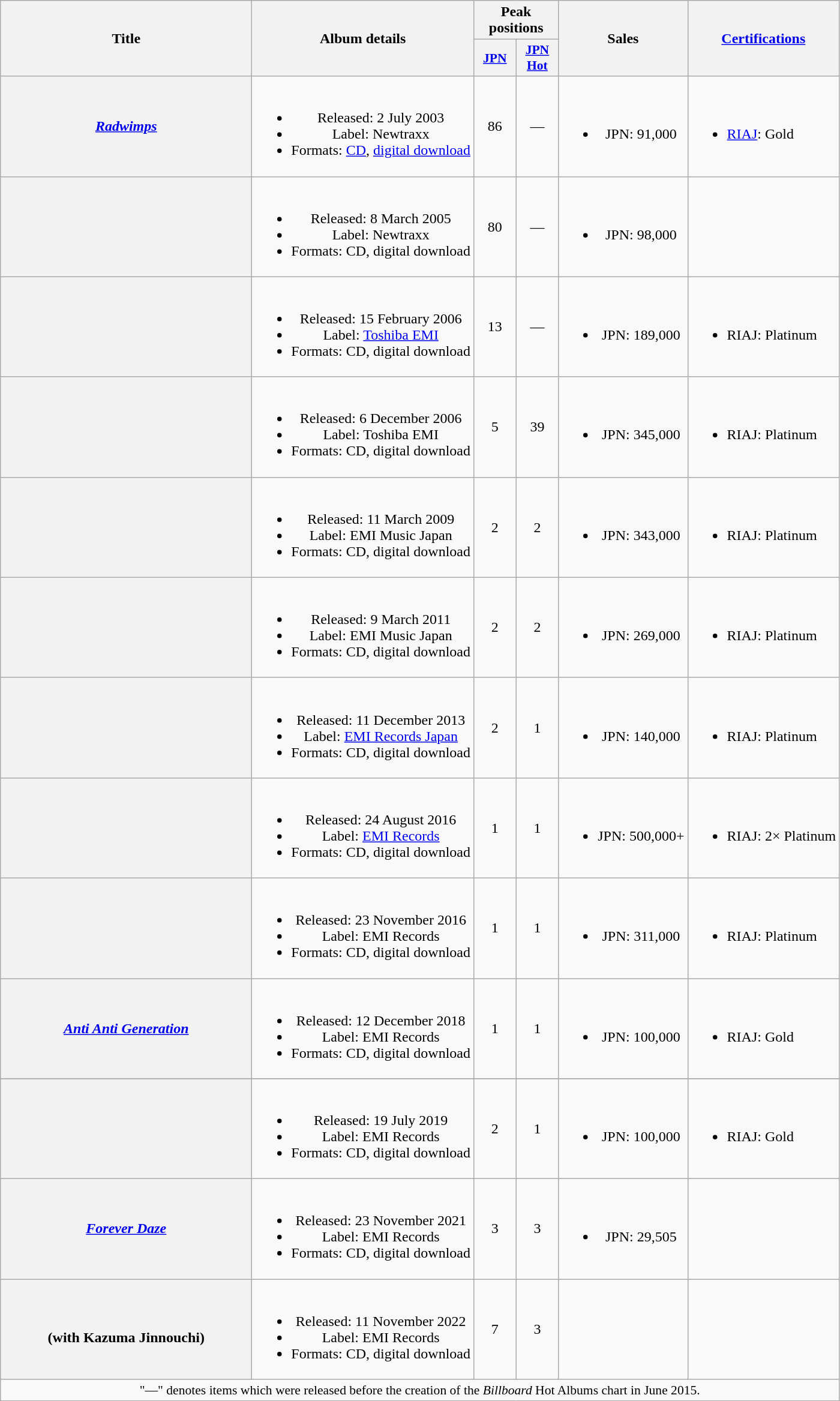<table class="wikitable plainrowheaders" style="text-align:center;">
<tr>
<th rowspan="2" style="width:17em;">Title</th>
<th rowspan="2">Album details</th>
<th colspan="2">Peak positions</th>
<th rowspan="2">Sales</th>
<th rowspan="2"><a href='#'>Certifications</a></th>
</tr>
<tr>
<th scope="col" style="width:2.8em;font-size:90%;"><a href='#'>JPN</a><br></th>
<th scope="col" style="width:2.8em;font-size:90%;"><a href='#'>JPN Hot</a><br></th>
</tr>
<tr>
<th scope="row"><em><a href='#'>Radwimps</a></em></th>
<td><br><ul><li>Released: 2 July 2003 </li><li>Label: Newtraxx</li><li>Formats: <a href='#'>CD</a>, <a href='#'>digital download</a></li></ul></td>
<td>86</td>
<td>—</td>
<td><br><ul><li>JPN: 91,000</li></ul></td>
<td align="left"><br><ul><li><a href='#'>RIAJ</a>: Gold</li></ul></td>
</tr>
<tr>
<th scope="row"></th>
<td><br><ul><li>Released: 8 March 2005 </li><li>Label: Newtraxx</li><li>Formats: CD, digital download</li></ul></td>
<td>80</td>
<td>—</td>
<td><br><ul><li>JPN: 98,000</li></ul></td>
<td align="left"></td>
</tr>
<tr>
<th scope="row"></th>
<td><br><ul><li>Released: 15 February 2006 </li><li>Label: <a href='#'>Toshiba EMI</a></li><li>Formats: CD, digital download</li></ul></td>
<td>13</td>
<td>—</td>
<td><br><ul><li>JPN: 189,000</li></ul></td>
<td align="left"><br><ul><li>RIAJ: Platinum</li></ul></td>
</tr>
<tr>
<th scope="row"></th>
<td><br><ul><li>Released: 6 December 2006 </li><li>Label: Toshiba EMI</li><li>Formats: CD, digital download</li></ul></td>
<td>5</td>
<td>39</td>
<td><br><ul><li>JPN: 345,000</li></ul></td>
<td align="left"><br><ul><li>RIAJ: Platinum</li></ul></td>
</tr>
<tr>
<th scope="row"></th>
<td><br><ul><li>Released: 11 March 2009 </li><li>Label: EMI Music Japan</li><li>Formats: CD, digital download</li></ul></td>
<td>2</td>
<td>2</td>
<td><br><ul><li>JPN: 343,000</li></ul></td>
<td align="left"><br><ul><li>RIAJ: Platinum</li></ul></td>
</tr>
<tr>
<th scope="row"></th>
<td><br><ul><li>Released: 9 March 2011 </li><li>Label: EMI Music Japan</li><li>Formats: CD, digital download</li></ul></td>
<td>2</td>
<td>2</td>
<td><br><ul><li>JPN: 269,000</li></ul></td>
<td align="left"><br><ul><li>RIAJ: Platinum</li></ul></td>
</tr>
<tr>
<th scope="row"></th>
<td><br><ul><li>Released: 11 December 2013 </li><li>Label: <a href='#'>EMI Records Japan</a></li><li>Formats: CD, digital download</li></ul></td>
<td>2</td>
<td>1</td>
<td><br><ul><li>JPN: 140,000</li></ul></td>
<td align="left"><br><ul><li>RIAJ: Platinum</li></ul></td>
</tr>
<tr>
<th scope="row"></th>
<td><br><ul><li>Released: 24 August 2016 </li><li>Label: <a href='#'>EMI Records</a></li><li>Formats: CD, digital download</li></ul></td>
<td>1</td>
<td>1</td>
<td><br><ul><li>JPN: 500,000+</li></ul></td>
<td align="left"><br><ul><li>RIAJ: 2× Platinum</li></ul></td>
</tr>
<tr>
<th scope="row"></th>
<td><br><ul><li>Released: 23 November 2016 </li><li>Label: EMI Records</li><li>Formats: CD, digital download</li></ul></td>
<td>1</td>
<td>1</td>
<td><br><ul><li>JPN: 311,000</li></ul></td>
<td align="left"><br><ul><li>RIAJ: Platinum</li></ul></td>
</tr>
<tr>
<th scope="row"><em><a href='#'>Anti Anti Generation</a></em></th>
<td><br><ul><li>Released: 12 December 2018 </li><li>Label: EMI Records</li><li>Formats: CD, digital download</li></ul></td>
<td>1</td>
<td>1</td>
<td><br><ul><li>JPN: 100,000</li></ul></td>
<td align="left"><br><ul><li>RIAJ: Gold</li></ul></td>
</tr>
<tr>
</tr>
<tr>
<th scope="row"></th>
<td><br><ul><li>Released: 19 July 2019 </li><li>Label: EMI Records</li><li>Formats: CD, digital download</li></ul></td>
<td>2</td>
<td>1</td>
<td><br><ul><li>JPN: 100,000</li></ul></td>
<td align="left"><br><ul><li>RIAJ: Gold</li></ul></td>
</tr>
<tr>
<th scope="row"><em><a href='#'>Forever Daze</a></em></th>
<td><br><ul><li>Released: 23 November 2021</li><li>Label: EMI Records</li><li>Formats: CD, digital download</li></ul></td>
<td>3</td>
<td>3</td>
<td><br><ul><li>JPN: 29,505</li></ul></td>
<td></td>
</tr>
<tr>
<th scope="row"><br><span>(with Kazuma Jinnouchi)</span></th>
<td><br><ul><li>Released: 11 November 2022</li><li>Label: EMI Records</li><li>Formats: CD, digital download</li></ul></td>
<td>7</td>
<td>3</td>
<td></td>
<td></td>
</tr>
<tr>
<td colspan="11" align="center" style="font-size:90%;">"—" denotes items which were released before the creation of the <em>Billboard</em> Hot Albums chart in June 2015.</td>
</tr>
</table>
